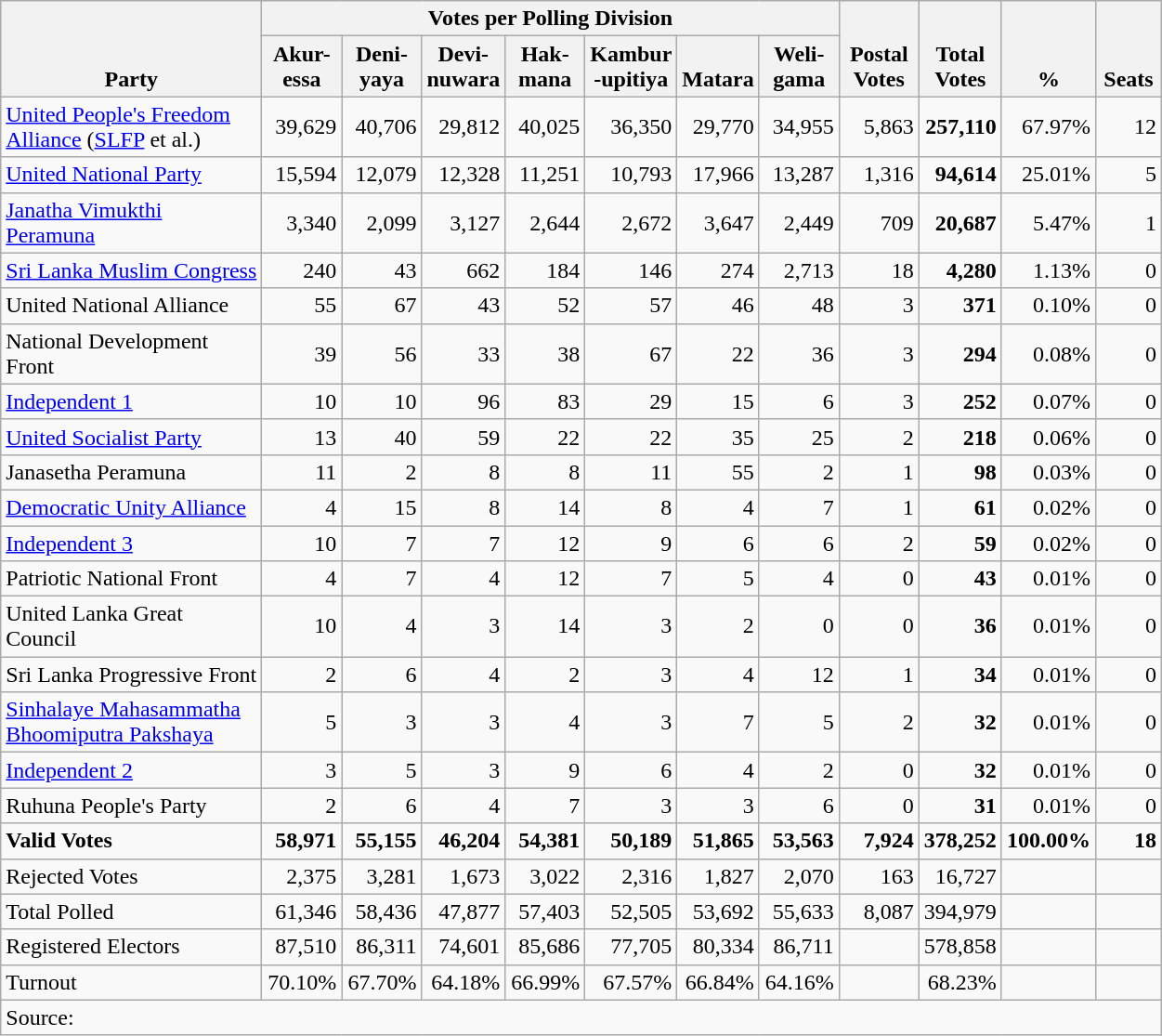<table class="wikitable" border="1" style="text-align:right;">
<tr>
<th align=left valign=bottom rowspan=2 width="180">Party</th>
<th colspan=7>Votes per Polling Division</th>
<th align=center valign=bottom rowspan=2 width="50">Postal<br>Votes</th>
<th align=center valign=bottom rowspan=2 width="50">Total Votes</th>
<th align=center valign=bottom rowspan=2 width="50">%</th>
<th align=center valign=bottom rowspan=2 width="40">Seats</th>
</tr>
<tr>
<th align=center valign=bottom width="50">Akur-<br>essa</th>
<th align=center valign=bottom width="50">Deni-<br>yaya</th>
<th align=center valign=bottom width="50">Devi-<br>nuwara</th>
<th align=center valign=bottom width="50">Hak-<br>mana</th>
<th align=center valign=bottom width="50">Kambur<br>-upitiya</th>
<th align=center valign=bottom width="50">Matara</th>
<th align=center valign=bottom width="50">Weli-<br>gama</th>
</tr>
<tr>
<td align=left><a href='#'>United People's Freedom Alliance</a> (<a href='#'>SLFP</a> et al.)</td>
<td>39,629</td>
<td>40,706</td>
<td>29,812</td>
<td>40,025</td>
<td>36,350</td>
<td>29,770</td>
<td>34,955</td>
<td>5,863</td>
<td><strong>257,110</strong></td>
<td>67.97%</td>
<td>12</td>
</tr>
<tr>
<td align=left><a href='#'>United National Party</a></td>
<td>15,594</td>
<td>12,079</td>
<td>12,328</td>
<td>11,251</td>
<td>10,793</td>
<td>17,966</td>
<td>13,287</td>
<td>1,316</td>
<td><strong>94,614</strong></td>
<td>25.01%</td>
<td>5</td>
</tr>
<tr>
<td align=left><a href='#'>Janatha Vimukthi Peramuna</a></td>
<td>3,340</td>
<td>2,099</td>
<td>3,127</td>
<td>2,644</td>
<td>2,672</td>
<td>3,647</td>
<td>2,449</td>
<td>709</td>
<td><strong>20,687</strong></td>
<td>5.47%</td>
<td>1</td>
</tr>
<tr>
<td align=left><a href='#'>Sri Lanka Muslim Congress</a></td>
<td>240</td>
<td>43</td>
<td>662</td>
<td>184</td>
<td>146</td>
<td>274</td>
<td>2,713</td>
<td>18</td>
<td><strong>4,280</strong></td>
<td>1.13%</td>
<td>0</td>
</tr>
<tr>
<td align=left>United National Alliance</td>
<td>55</td>
<td>67</td>
<td>43</td>
<td>52</td>
<td>57</td>
<td>46</td>
<td>48</td>
<td>3</td>
<td><strong>371</strong></td>
<td>0.10%</td>
<td>0</td>
</tr>
<tr>
<td align=left>National Development Front</td>
<td>39</td>
<td>56</td>
<td>33</td>
<td>38</td>
<td>67</td>
<td>22</td>
<td>36</td>
<td>3</td>
<td><strong>294</strong></td>
<td>0.08%</td>
<td>0</td>
</tr>
<tr>
<td align=left><a href='#'>Independent 1</a></td>
<td>10</td>
<td>10</td>
<td>96</td>
<td>83</td>
<td>29</td>
<td>15</td>
<td>6</td>
<td>3</td>
<td><strong>252</strong></td>
<td>0.07%</td>
<td>0</td>
</tr>
<tr>
<td align=left><a href='#'>United Socialist Party</a></td>
<td>13</td>
<td>40</td>
<td>59</td>
<td>22</td>
<td>22</td>
<td>35</td>
<td>25</td>
<td>2</td>
<td><strong>218</strong></td>
<td>0.06%</td>
<td>0</td>
</tr>
<tr>
<td align=left>Janasetha Peramuna</td>
<td>11</td>
<td>2</td>
<td>8</td>
<td>8</td>
<td>11</td>
<td>55</td>
<td>2</td>
<td>1</td>
<td><strong>98</strong></td>
<td>0.03%</td>
<td>0</td>
</tr>
<tr>
<td align=left><a href='#'>Democratic Unity Alliance</a></td>
<td>4</td>
<td>15</td>
<td>8</td>
<td>14</td>
<td>8</td>
<td>4</td>
<td>7</td>
<td>1</td>
<td><strong>61</strong></td>
<td>0.02%</td>
<td>0</td>
</tr>
<tr>
<td align=left><a href='#'>Independent 3</a></td>
<td>10</td>
<td>7</td>
<td>7</td>
<td>12</td>
<td>9</td>
<td>6</td>
<td>6</td>
<td>2</td>
<td><strong>59</strong></td>
<td>0.02%</td>
<td>0</td>
</tr>
<tr>
<td align=left>Patriotic National Front</td>
<td>4</td>
<td>7</td>
<td>4</td>
<td>12</td>
<td>7</td>
<td>5</td>
<td>4</td>
<td>0</td>
<td><strong>43</strong></td>
<td>0.01%</td>
<td>0</td>
</tr>
<tr>
<td align=left>United Lanka Great Council</td>
<td>10</td>
<td>4</td>
<td>3</td>
<td>14</td>
<td>3</td>
<td>2</td>
<td>0</td>
<td>0</td>
<td><strong>36</strong></td>
<td>0.01%</td>
<td>0</td>
</tr>
<tr>
<td align=left>Sri Lanka Progressive Front</td>
<td>2</td>
<td>6</td>
<td>4</td>
<td>2</td>
<td>3</td>
<td>4</td>
<td>12</td>
<td>1</td>
<td><strong>34</strong></td>
<td>0.01%</td>
<td>0</td>
</tr>
<tr>
<td align=left><a href='#'>Sinhalaye Mahasammatha Bhoomiputra Pakshaya</a></td>
<td>5</td>
<td>3</td>
<td>3</td>
<td>4</td>
<td>3</td>
<td>7</td>
<td>5</td>
<td>2</td>
<td><strong>32</strong></td>
<td>0.01%</td>
<td>0</td>
</tr>
<tr>
<td align=left><a href='#'>Independent 2</a></td>
<td>3</td>
<td>5</td>
<td>3</td>
<td>9</td>
<td>6</td>
<td>4</td>
<td>2</td>
<td>0</td>
<td><strong>32</strong></td>
<td>0.01%</td>
<td>0</td>
</tr>
<tr>
<td align=left>Ruhuna People's Party</td>
<td>2</td>
<td>6</td>
<td>4</td>
<td>7</td>
<td>3</td>
<td>3</td>
<td>6</td>
<td>0</td>
<td><strong>31</strong></td>
<td>0.01%</td>
<td>0</td>
</tr>
<tr>
<td align=left><strong>Valid Votes</strong></td>
<td><strong>58,971</strong></td>
<td><strong>55,155</strong></td>
<td><strong>46,204</strong></td>
<td><strong>54,381</strong></td>
<td><strong>50,189</strong></td>
<td><strong>51,865</strong></td>
<td><strong>53,563</strong></td>
<td><strong>7,924</strong></td>
<td><strong>378,252</strong></td>
<td><strong>100.00%</strong></td>
<td><strong>18</strong></td>
</tr>
<tr>
<td align=left>Rejected Votes</td>
<td>2,375</td>
<td>3,281</td>
<td>1,673</td>
<td>3,022</td>
<td>2,316</td>
<td>1,827</td>
<td>2,070</td>
<td>163</td>
<td>16,727</td>
<td></td>
<td></td>
</tr>
<tr>
<td align=left>Total Polled</td>
<td>61,346</td>
<td>58,436</td>
<td>47,877</td>
<td>57,403</td>
<td>52,505</td>
<td>53,692</td>
<td>55,633</td>
<td>8,087</td>
<td>394,979</td>
<td></td>
<td></td>
</tr>
<tr>
<td align=left>Registered Electors</td>
<td>87,510</td>
<td>86,311</td>
<td>74,601</td>
<td>85,686</td>
<td>77,705</td>
<td>80,334</td>
<td>86,711</td>
<td></td>
<td>578,858</td>
<td></td>
<td></td>
</tr>
<tr>
<td align=left>Turnout</td>
<td>70.10%</td>
<td>67.70%</td>
<td>64.18%</td>
<td>66.99%</td>
<td>67.57%</td>
<td>66.84%</td>
<td>64.16%</td>
<td></td>
<td>68.23%</td>
<td></td>
<td></td>
</tr>
<tr>
<td align=left colspan=13>Source:</td>
</tr>
</table>
